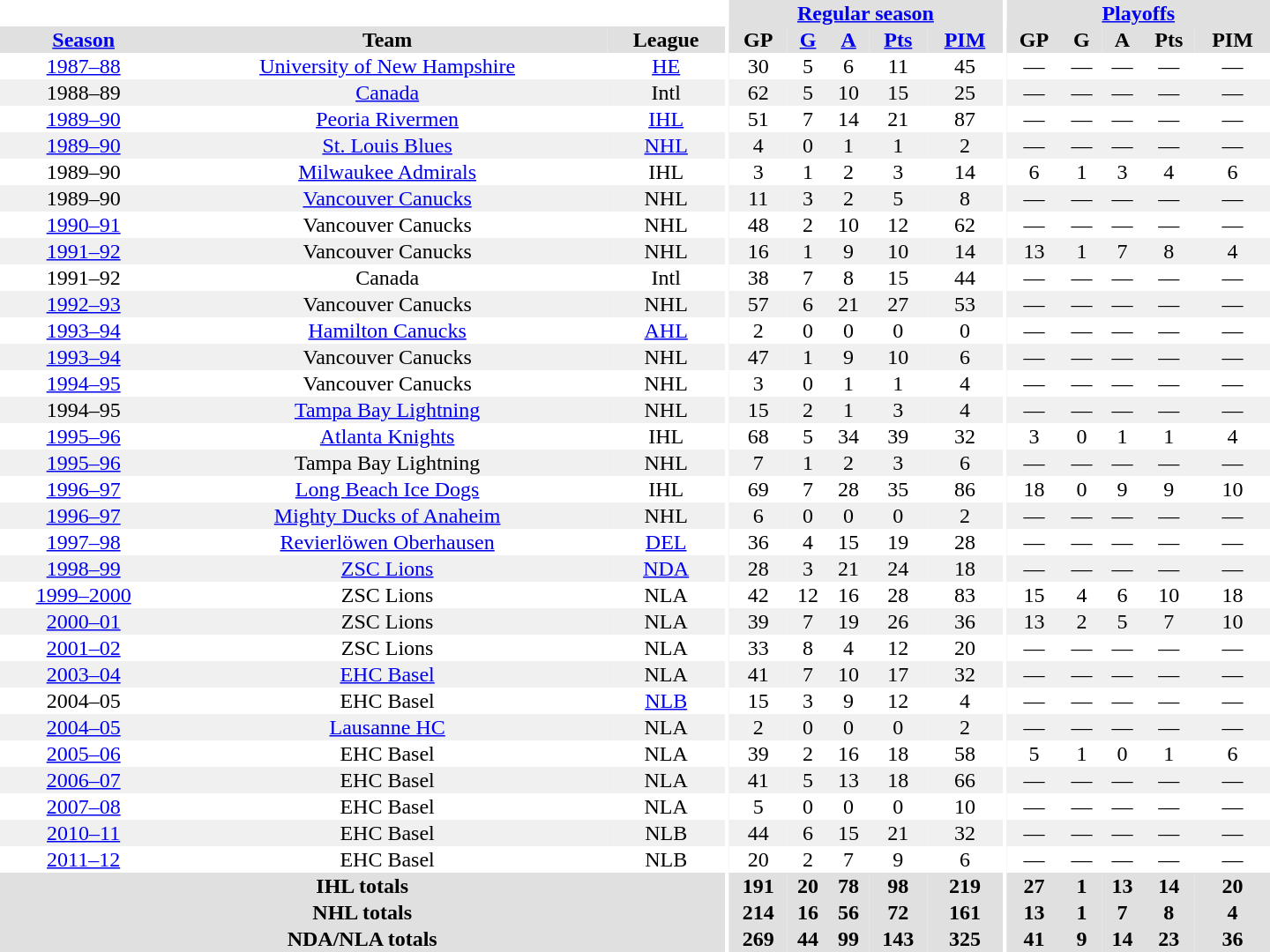<table border="0" cellpadding="1" cellspacing="0" style="text-align:center; width:60em">
<tr bgcolor="#e0e0e0">
<th colspan="3" bgcolor="#ffffff"></th>
<th rowspan="99" bgcolor="#ffffff"></th>
<th colspan="5"><a href='#'>Regular season</a></th>
<th rowspan="99" bgcolor="#ffffff"></th>
<th colspan="5"><a href='#'>Playoffs</a></th>
</tr>
<tr bgcolor="#e0e0e0">
<th><a href='#'>Season</a></th>
<th>Team</th>
<th>League</th>
<th>GP</th>
<th><a href='#'>G</a></th>
<th><a href='#'>A</a></th>
<th><a href='#'>Pts</a></th>
<th><a href='#'>PIM</a></th>
<th>GP</th>
<th>G</th>
<th>A</th>
<th>Pts</th>
<th>PIM</th>
</tr>
<tr>
<td><a href='#'>1987–88</a></td>
<td><a href='#'>University of New Hampshire</a></td>
<td><a href='#'>HE</a></td>
<td>30</td>
<td>5</td>
<td>6</td>
<td>11</td>
<td>45</td>
<td>—</td>
<td>—</td>
<td>—</td>
<td>—</td>
<td>—</td>
</tr>
<tr bgcolor="#f0f0f0">
<td>1988–89</td>
<td><a href='#'>Canada</a></td>
<td>Intl</td>
<td>62</td>
<td>5</td>
<td>10</td>
<td>15</td>
<td>25</td>
<td>—</td>
<td>—</td>
<td>—</td>
<td>—</td>
<td>—</td>
</tr>
<tr>
<td><a href='#'>1989–90</a></td>
<td><a href='#'>Peoria Rivermen</a></td>
<td><a href='#'>IHL</a></td>
<td>51</td>
<td>7</td>
<td>14</td>
<td>21</td>
<td>87</td>
<td>—</td>
<td>—</td>
<td>—</td>
<td>—</td>
<td>—</td>
</tr>
<tr bgcolor="#f0f0f0">
<td><a href='#'>1989–90</a></td>
<td><a href='#'>St. Louis Blues</a></td>
<td><a href='#'>NHL</a></td>
<td>4</td>
<td>0</td>
<td>1</td>
<td>1</td>
<td>2</td>
<td>—</td>
<td>—</td>
<td>—</td>
<td>—</td>
<td>—</td>
</tr>
<tr>
<td>1989–90</td>
<td><a href='#'>Milwaukee Admirals</a></td>
<td>IHL</td>
<td>3</td>
<td>1</td>
<td>2</td>
<td>3</td>
<td>14</td>
<td>6</td>
<td>1</td>
<td>3</td>
<td>4</td>
<td>6</td>
</tr>
<tr bgcolor="#f0f0f0">
<td>1989–90</td>
<td><a href='#'>Vancouver Canucks</a></td>
<td>NHL</td>
<td>11</td>
<td>3</td>
<td>2</td>
<td>5</td>
<td>8</td>
<td>—</td>
<td>—</td>
<td>—</td>
<td>—</td>
<td>—</td>
</tr>
<tr>
<td><a href='#'>1990–91</a></td>
<td>Vancouver Canucks</td>
<td>NHL</td>
<td>48</td>
<td>2</td>
<td>10</td>
<td>12</td>
<td>62</td>
<td>—</td>
<td>—</td>
<td>—</td>
<td>—</td>
<td>—</td>
</tr>
<tr bgcolor="#f0f0f0">
<td><a href='#'>1991–92</a></td>
<td>Vancouver Canucks</td>
<td>NHL</td>
<td>16</td>
<td>1</td>
<td>9</td>
<td>10</td>
<td>14</td>
<td>13</td>
<td>1</td>
<td>7</td>
<td>8</td>
<td>4</td>
</tr>
<tr>
<td>1991–92</td>
<td>Canada</td>
<td>Intl</td>
<td>38</td>
<td>7</td>
<td>8</td>
<td>15</td>
<td>44</td>
<td>—</td>
<td>—</td>
<td>—</td>
<td>—</td>
<td>—</td>
</tr>
<tr bgcolor="#f0f0f0">
<td><a href='#'>1992–93</a></td>
<td>Vancouver Canucks</td>
<td>NHL</td>
<td>57</td>
<td>6</td>
<td>21</td>
<td>27</td>
<td>53</td>
<td>—</td>
<td>—</td>
<td>—</td>
<td>—</td>
<td>—</td>
</tr>
<tr>
<td><a href='#'>1993–94</a></td>
<td><a href='#'>Hamilton Canucks</a></td>
<td><a href='#'>AHL</a></td>
<td>2</td>
<td>0</td>
<td>0</td>
<td>0</td>
<td>0</td>
<td>—</td>
<td>—</td>
<td>—</td>
<td>—</td>
<td>—</td>
</tr>
<tr bgcolor="#f0f0f0">
<td><a href='#'>1993–94</a></td>
<td>Vancouver Canucks</td>
<td>NHL</td>
<td>47</td>
<td>1</td>
<td>9</td>
<td>10</td>
<td>6</td>
<td>—</td>
<td>—</td>
<td>—</td>
<td>—</td>
<td>—</td>
</tr>
<tr>
<td><a href='#'>1994–95</a></td>
<td>Vancouver Canucks</td>
<td>NHL</td>
<td>3</td>
<td>0</td>
<td>1</td>
<td>1</td>
<td>4</td>
<td>—</td>
<td>—</td>
<td>—</td>
<td>—</td>
<td>—</td>
</tr>
<tr bgcolor="#f0f0f0">
<td>1994–95</td>
<td><a href='#'>Tampa Bay Lightning</a></td>
<td>NHL</td>
<td>15</td>
<td>2</td>
<td>1</td>
<td>3</td>
<td>4</td>
<td>—</td>
<td>—</td>
<td>—</td>
<td>—</td>
<td>—</td>
</tr>
<tr>
<td><a href='#'>1995–96</a></td>
<td><a href='#'>Atlanta Knights</a></td>
<td>IHL</td>
<td>68</td>
<td>5</td>
<td>34</td>
<td>39</td>
<td>32</td>
<td>3</td>
<td>0</td>
<td>1</td>
<td>1</td>
<td>4</td>
</tr>
<tr bgcolor="#f0f0f0">
<td><a href='#'>1995–96</a></td>
<td>Tampa Bay Lightning</td>
<td>NHL</td>
<td>7</td>
<td>1</td>
<td>2</td>
<td>3</td>
<td>6</td>
<td>—</td>
<td>—</td>
<td>—</td>
<td>—</td>
<td>—</td>
</tr>
<tr>
<td><a href='#'>1996–97</a></td>
<td><a href='#'>Long Beach Ice Dogs</a></td>
<td>IHL</td>
<td>69</td>
<td>7</td>
<td>28</td>
<td>35</td>
<td>86</td>
<td>18</td>
<td>0</td>
<td>9</td>
<td>9</td>
<td>10</td>
</tr>
<tr bgcolor="#f0f0f0">
<td><a href='#'>1996–97</a></td>
<td><a href='#'>Mighty Ducks of Anaheim</a></td>
<td>NHL</td>
<td>6</td>
<td>0</td>
<td>0</td>
<td>0</td>
<td>2</td>
<td>—</td>
<td>—</td>
<td>—</td>
<td>—</td>
<td>—</td>
</tr>
<tr>
<td><a href='#'>1997–98</a></td>
<td><a href='#'>Revierlöwen Oberhausen</a></td>
<td><a href='#'>DEL</a></td>
<td>36</td>
<td>4</td>
<td>15</td>
<td>19</td>
<td>28</td>
<td>—</td>
<td>—</td>
<td>—</td>
<td>—</td>
<td>—</td>
</tr>
<tr bgcolor="#f0f0f0">
<td><a href='#'>1998–99</a></td>
<td><a href='#'>ZSC Lions</a></td>
<td><a href='#'>NDA</a></td>
<td>28</td>
<td>3</td>
<td>21</td>
<td>24</td>
<td>18</td>
<td>—</td>
<td>—</td>
<td>—</td>
<td>—</td>
<td>—</td>
</tr>
<tr>
<td><a href='#'>1999–2000</a></td>
<td>ZSC Lions</td>
<td>NLA</td>
<td>42</td>
<td>12</td>
<td>16</td>
<td>28</td>
<td>83</td>
<td>15</td>
<td>4</td>
<td>6</td>
<td>10</td>
<td>18</td>
</tr>
<tr bgcolor="#f0f0f0">
<td><a href='#'>2000–01</a></td>
<td>ZSC Lions</td>
<td>NLA</td>
<td>39</td>
<td>7</td>
<td>19</td>
<td>26</td>
<td>36</td>
<td>13</td>
<td>2</td>
<td>5</td>
<td>7</td>
<td>10</td>
</tr>
<tr>
<td><a href='#'>2001–02</a></td>
<td>ZSC Lions</td>
<td>NLA</td>
<td>33</td>
<td>8</td>
<td>4</td>
<td>12</td>
<td>20</td>
<td>—</td>
<td>—</td>
<td>—</td>
<td>—</td>
<td>—</td>
</tr>
<tr bgcolor="#f0f0f0">
<td><a href='#'>2003–04</a></td>
<td><a href='#'>EHC Basel</a></td>
<td>NLA</td>
<td>41</td>
<td>7</td>
<td>10</td>
<td>17</td>
<td>32</td>
<td>—</td>
<td>—</td>
<td>—</td>
<td>—</td>
<td>—</td>
</tr>
<tr>
<td>2004–05</td>
<td>EHC Basel</td>
<td><a href='#'>NLB</a></td>
<td>15</td>
<td>3</td>
<td>9</td>
<td>12</td>
<td>4</td>
<td>—</td>
<td>—</td>
<td>—</td>
<td>—</td>
<td>—</td>
</tr>
<tr bgcolor="#f0f0f0">
<td><a href='#'>2004–05</a></td>
<td><a href='#'>Lausanne HC</a></td>
<td>NLA</td>
<td>2</td>
<td>0</td>
<td>0</td>
<td>0</td>
<td>2</td>
<td>—</td>
<td>—</td>
<td>—</td>
<td>—</td>
<td>—</td>
</tr>
<tr>
<td><a href='#'>2005–06</a></td>
<td>EHC Basel</td>
<td>NLA</td>
<td>39</td>
<td>2</td>
<td>16</td>
<td>18</td>
<td>58</td>
<td>5</td>
<td>1</td>
<td>0</td>
<td>1</td>
<td>6</td>
</tr>
<tr bgcolor="#f0f0f0">
<td><a href='#'>2006–07</a></td>
<td>EHC Basel</td>
<td>NLA</td>
<td>41</td>
<td>5</td>
<td>13</td>
<td>18</td>
<td>66</td>
<td>—</td>
<td>—</td>
<td>—</td>
<td>—</td>
<td>—</td>
</tr>
<tr>
<td><a href='#'>2007–08</a></td>
<td>EHC Basel</td>
<td>NLA</td>
<td>5</td>
<td>0</td>
<td>0</td>
<td>0</td>
<td>10</td>
<td>—</td>
<td>—</td>
<td>—</td>
<td>—</td>
<td>—</td>
</tr>
<tr bgcolor="#f0f0f0">
<td><a href='#'>2010–11</a></td>
<td>EHC Basel</td>
<td>NLB</td>
<td>44</td>
<td>6</td>
<td>15</td>
<td>21</td>
<td>32</td>
<td>—</td>
<td>—</td>
<td>—</td>
<td>—</td>
<td>—</td>
</tr>
<tr>
<td><a href='#'>2011–12</a></td>
<td>EHC Basel</td>
<td>NLB</td>
<td>20</td>
<td>2</td>
<td>7</td>
<td>9</td>
<td>6</td>
<td>—</td>
<td>—</td>
<td>—</td>
<td>—</td>
<td>—</td>
</tr>
<tr bgcolor="#e0e0e0">
<th colspan="3">IHL totals</th>
<th>191</th>
<th>20</th>
<th>78</th>
<th>98</th>
<th>219</th>
<th>27</th>
<th>1</th>
<th>13</th>
<th>14</th>
<th>20</th>
</tr>
<tr bgcolor="#e0e0e0">
<th colspan="3">NHL totals</th>
<th>214</th>
<th>16</th>
<th>56</th>
<th>72</th>
<th>161</th>
<th>13</th>
<th>1</th>
<th>7</th>
<th>8</th>
<th>4</th>
</tr>
<tr bgcolor="#e0e0e0">
<th colspan="3">NDA/NLA totals</th>
<th>269</th>
<th>44</th>
<th>99</th>
<th>143</th>
<th>325</th>
<th>41</th>
<th>9</th>
<th>14</th>
<th>23</th>
<th>36</th>
</tr>
</table>
